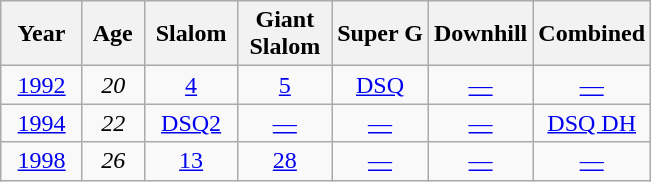<table class=wikitable style="text-align:center">
<tr>
<th>  Year  </th>
<th> Age </th>
<th> Slalom </th>
<th> Giant <br> Slalom </th>
<th>Super G</th>
<th>Downhill</th>
<th>Combined</th>
</tr>
<tr>
<td><a href='#'>1992</a></td>
<td><em>20</em></td>
<td><a href='#'>4</a></td>
<td><a href='#'>5</a></td>
<td><a href='#'>DSQ</a></td>
<td><a href='#'>—</a></td>
<td><a href='#'>—</a></td>
</tr>
<tr>
<td><a href='#'>1994</a></td>
<td><em>22</em></td>
<td><a href='#'>DSQ2</a></td>
<td><a href='#'>—</a></td>
<td><a href='#'>—</a></td>
<td><a href='#'>—</a></td>
<td><a href='#'>DSQ DH</a></td>
</tr>
<tr>
<td><a href='#'>1998</a></td>
<td><em>26</em></td>
<td><a href='#'>13</a></td>
<td><a href='#'>28</a></td>
<td><a href='#'>—</a></td>
<td><a href='#'>—</a></td>
<td><a href='#'>—</a></td>
</tr>
</table>
